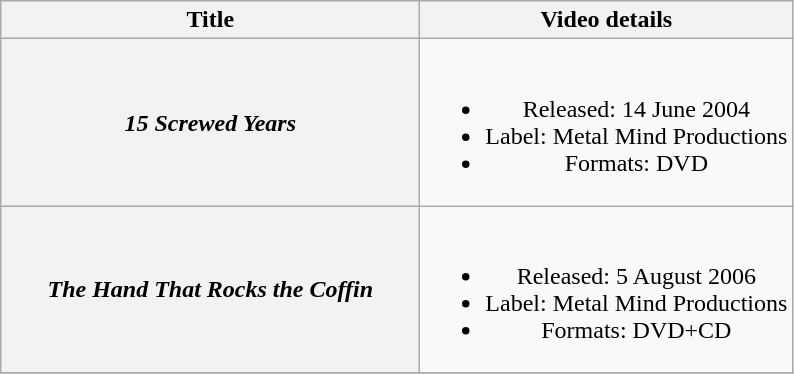<table class="wikitable plainrowheaders" style="text-align:center;">
<tr>
<th scope="col" style="width:17em;">Title</th>
<th scope="col">Video details</th>
</tr>
<tr>
<th scope="row"><em>15 Screwed Years</em></th>
<td><br><ul><li>Released: 14 June 2004</li><li>Label: Metal Mind Productions</li><li>Formats: DVD</li></ul></td>
</tr>
<tr>
<th scope="row"><em>The Hand That Rocks the Coffin</em></th>
<td><br><ul><li>Released: 5 August 2006</li><li>Label: Metal Mind Productions</li><li>Formats: DVD+CD</li></ul></td>
</tr>
<tr>
</tr>
</table>
